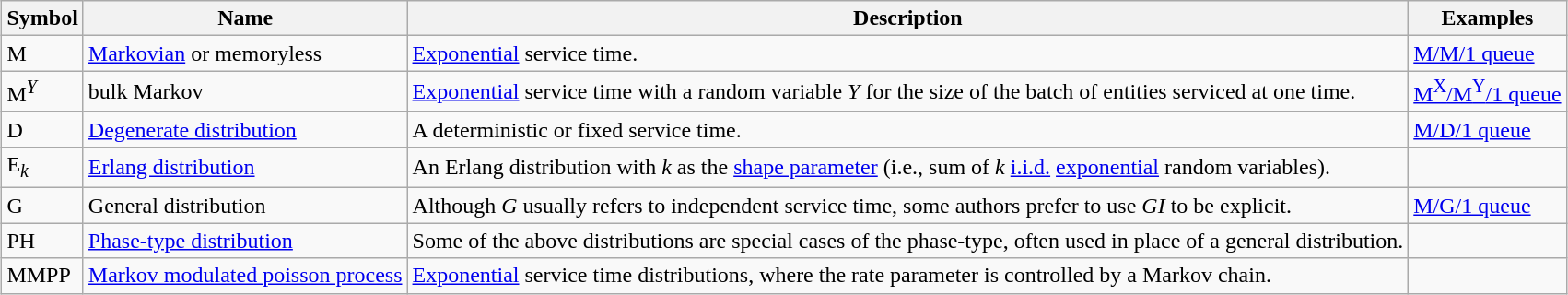<table class="wikitable" style="margin: 1em auto 1em auto">
<tr>
<th>Symbol</th>
<th>Name</th>
<th>Description</th>
<th>Examples</th>
</tr>
<tr>
<td>M</td>
<td><a href='#'>Markovian</a> or memoryless</td>
<td><a href='#'>Exponential</a> service time.</td>
<td><a href='#'>M/M/1 queue</a></td>
</tr>
<tr>
<td>M<sup><em>Y</em></sup></td>
<td>bulk Markov</td>
<td><a href='#'>Exponential</a> service time with a random variable <em>Y</em> for the size of the batch of entities serviced at one time.</td>
<td><a href='#'>M<sup>X</sup>/M<sup>Y</sup>/1 queue</a></td>
</tr>
<tr>
<td>D</td>
<td><a href='#'>Degenerate distribution</a></td>
<td>A deterministic or fixed service time.</td>
<td><a href='#'>M/D/1 queue</a></td>
</tr>
<tr>
<td>E<sub><em>k</em></sub></td>
<td><a href='#'>Erlang distribution</a></td>
<td>An Erlang distribution with <em>k</em> as the <a href='#'>shape parameter</a> (i.e., sum of <em>k</em> <a href='#'>i.i.d.</a> <a href='#'>exponential</a> random variables).</td>
<td></td>
</tr>
<tr>
<td>G</td>
<td>General distribution</td>
<td>Although <em>G</em> usually refers to independent service time, some authors prefer to use <em>GI</em> to be explicit.</td>
<td><a href='#'>M/G/1 queue</a></td>
</tr>
<tr>
<td>PH</td>
<td><a href='#'>Phase-type distribution</a></td>
<td>Some of the above distributions are special cases of the phase-type, often used in place of a general distribution.</td>
<td></td>
</tr>
<tr>
<td>MMPP</td>
<td><a href='#'>Markov modulated poisson process</a></td>
<td><a href='#'>Exponential</a> service time distributions, where the rate parameter is controlled by a Markov chain.</td>
<td></td>
</tr>
</table>
